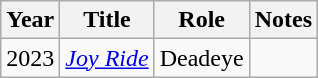<table class="wikitable sortable">
<tr>
<th>Year</th>
<th>Title</th>
<th>Role</th>
<th>Notes</th>
</tr>
<tr>
<td>2023</td>
<td><em><a href='#'>Joy Ride</a></em></td>
<td>Deadeye</td>
<td></td>
</tr>
</table>
